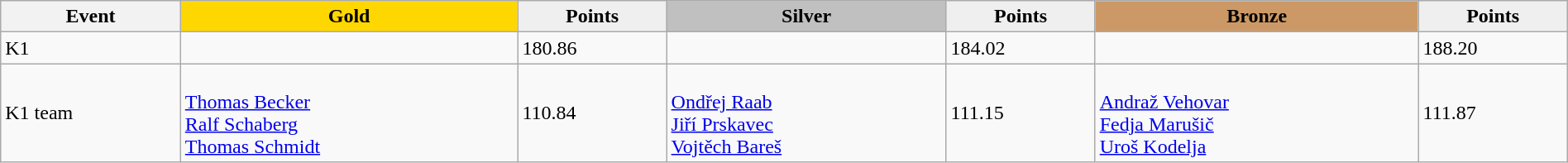<table class="wikitable" width=100%>
<tr>
<th>Event</th>
<td align=center bgcolor="gold"><strong>Gold</strong></td>
<td align=center bgcolor="EFEFEF"><strong>Points</strong></td>
<td align=center bgcolor="silver"><strong>Silver</strong></td>
<td align=center bgcolor="EFEFEF"><strong>Points</strong></td>
<td align=center bgcolor="CC9966"><strong>Bronze</strong></td>
<td align=center bgcolor="EFEFEF"><strong>Points</strong></td>
</tr>
<tr>
<td>K1</td>
<td></td>
<td>180.86</td>
<td></td>
<td>184.02</td>
<td></td>
<td>188.20</td>
</tr>
<tr>
<td>K1 team</td>
<td><br><a href='#'>Thomas Becker</a><br><a href='#'>Ralf Schaberg</a><br><a href='#'>Thomas Schmidt</a></td>
<td>110.84</td>
<td><br><a href='#'>Ondřej Raab</a><br><a href='#'>Jiří Prskavec</a><br><a href='#'>Vojtěch Bareš</a></td>
<td>111.15</td>
<td><br><a href='#'>Andraž Vehovar</a><br><a href='#'>Fedja Marušič</a><br><a href='#'>Uroš Kodelja</a></td>
<td>111.87</td>
</tr>
</table>
